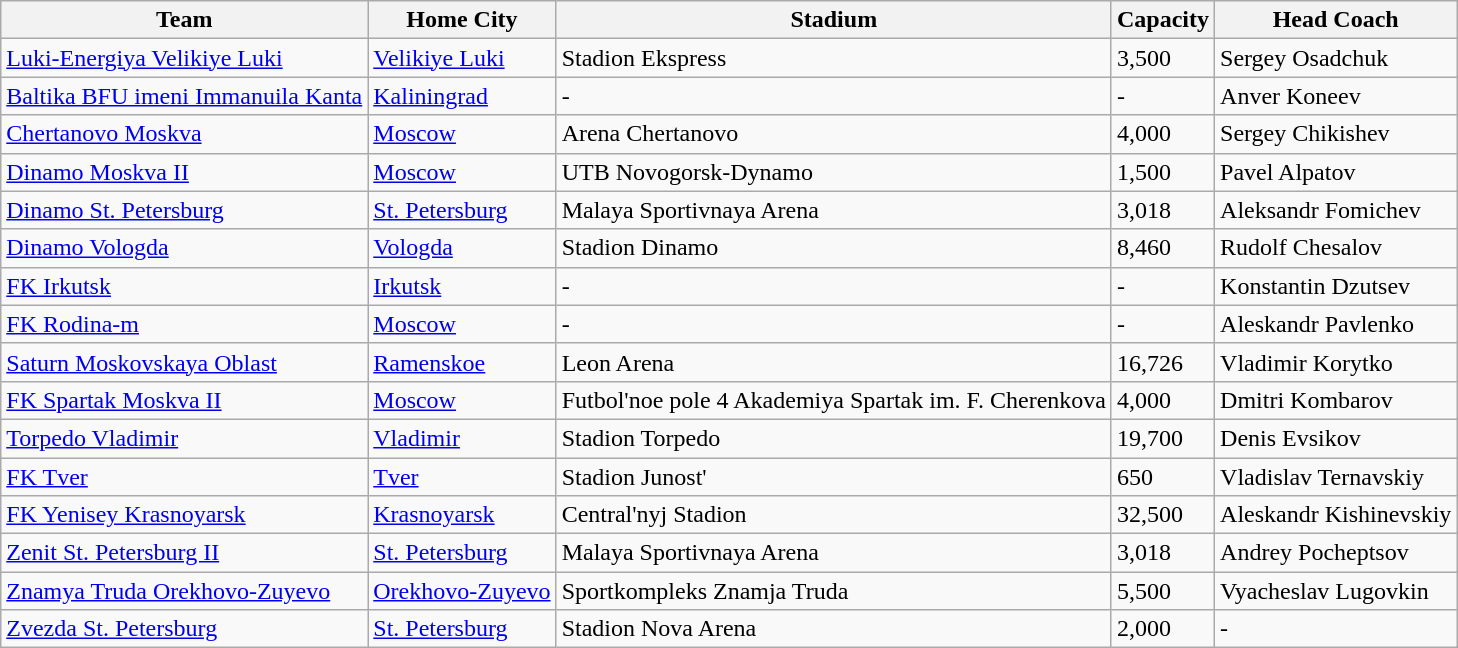<table class="wikitable sortable">
<tr>
<th>Team</th>
<th>Home City</th>
<th>Stadium</th>
<th>Capacity</th>
<th>Head Coach</th>
</tr>
<tr>
<td><a href='#'>Luki-Energiya Velikiye Luki</a></td>
<td><a href='#'>Velikiye Luki</a></td>
<td>Stadion Ekspress</td>
<td>3,500</td>
<td> Sergey Osadchuk</td>
</tr>
<tr>
<td><a href='#'>Baltika BFU imeni Immanuila Kanta</a></td>
<td><a href='#'>Kaliningrad</a></td>
<td>-</td>
<td>-</td>
<td> Anver Koneev</td>
</tr>
<tr>
<td><a href='#'>Chertanovo Moskva</a></td>
<td><a href='#'>Moscow</a></td>
<td>Arena Chertanovo</td>
<td>4,000</td>
<td> Sergey Chikishev</td>
</tr>
<tr>
<td><a href='#'>Dinamo Moskva II</a></td>
<td><a href='#'>Moscow</a></td>
<td>UTB Novogorsk-Dynamo</td>
<td>1,500</td>
<td> Pavel Alpatov</td>
</tr>
<tr>
<td><a href='#'>Dinamo St. Petersburg</a></td>
<td><a href='#'>St. Petersburg</a></td>
<td>Malaya Sportivnaya Arena</td>
<td>3,018</td>
<td> Aleksandr Fomichev</td>
</tr>
<tr>
<td><a href='#'>Dinamo Vologda</a></td>
<td><a href='#'>Vologda</a></td>
<td>Stadion Dinamo</td>
<td>8,460</td>
<td> Rudolf Chesalov</td>
</tr>
<tr>
<td><a href='#'>FK Irkutsk</a></td>
<td><a href='#'>Irkutsk</a></td>
<td>-</td>
<td>-</td>
<td> Konstantin Dzutsev</td>
</tr>
<tr>
<td><a href='#'>FK Rodina-m</a></td>
<td><a href='#'>Moscow</a></td>
<td>-</td>
<td>-</td>
<td> Aleskandr Pavlenko</td>
</tr>
<tr>
<td><a href='#'>Saturn Moskovskaya Oblast</a></td>
<td><a href='#'>Ramenskoe</a></td>
<td>Leon Arena</td>
<td>16,726</td>
<td> Vladimir Korytko</td>
</tr>
<tr>
<td><a href='#'>FK Spartak Moskva II</a></td>
<td><a href='#'>Moscow</a></td>
<td>Futbol'noe pole 4 Akademiya Spartak im. F. Cherenkova</td>
<td>4,000</td>
<td> Dmitri Kombarov</td>
</tr>
<tr>
<td><a href='#'>Torpedo Vladimir</a></td>
<td><a href='#'>Vladimir</a></td>
<td>Stadion Torpedo</td>
<td>19,700</td>
<td> Denis Evsikov</td>
</tr>
<tr>
<td><a href='#'>FK Tver</a></td>
<td><a href='#'>Tver</a></td>
<td>Stadion Junost'</td>
<td>650</td>
<td> Vladislav Ternavskiy</td>
</tr>
<tr>
<td><a href='#'>FK Yenisey Krasnoyarsk</a></td>
<td><a href='#'>Krasnoyarsk</a></td>
<td>Central'nyj Stadion</td>
<td>32,500</td>
<td> Aleskandr Kishinevskiy</td>
</tr>
<tr>
<td><a href='#'>Zenit St. Petersburg II</a></td>
<td><a href='#'>St. Petersburg</a></td>
<td>Malaya Sportivnaya Arena</td>
<td>3,018</td>
<td> Andrey Pocheptsov</td>
</tr>
<tr>
<td><a href='#'>Znamya Truda Orekhovo-Zuyevo</a></td>
<td><a href='#'>Orekhovo-Zuyevo</a></td>
<td>Sportkompleks Znamja Truda</td>
<td>5,500</td>
<td> Vyacheslav Lugovkin</td>
</tr>
<tr>
<td><a href='#'>Zvezda St. Petersburg</a></td>
<td><a href='#'>St. Petersburg</a></td>
<td>Stadion Nova Arena</td>
<td>2,000</td>
<td>-</td>
</tr>
</table>
